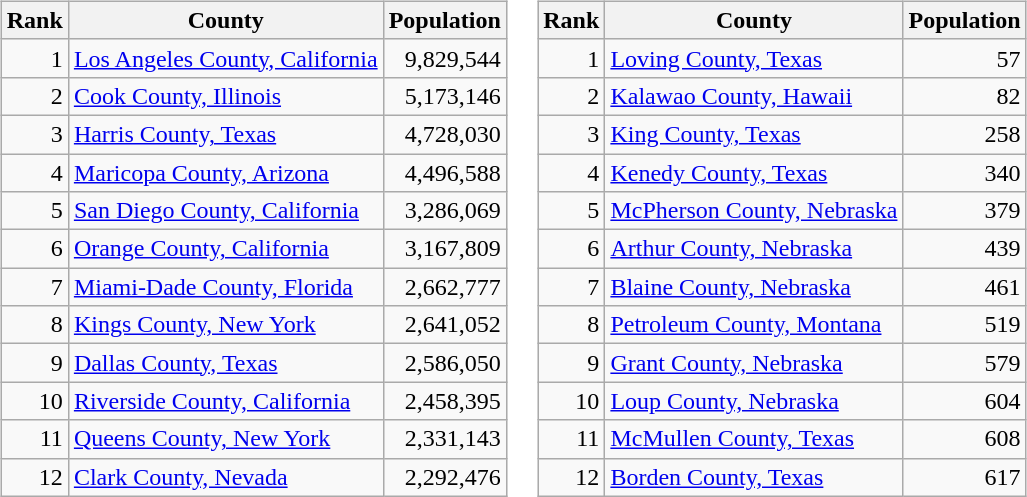<table>
<tr>
<td><br><table class="wikitable sortable" style="float:left; margin-right: 1em">
<tr>
<th>Rank</th>
<th>County</th>
<th>Population</th>
</tr>
<tr>
<td align="right">1</td>
<td><a href='#'>Los Angeles County, California</a></td>
<td align="right">9,829,544</td>
</tr>
<tr>
<td align="right">2</td>
<td><a href='#'>Cook County, Illinois</a></td>
<td align="right">5,173,146</td>
</tr>
<tr>
<td align="right">3</td>
<td><a href='#'>Harris County, Texas</a></td>
<td align="right">4,728,030</td>
</tr>
<tr>
<td align="right">4</td>
<td><a href='#'>Maricopa County, Arizona</a></td>
<td align="right">4,496,588</td>
</tr>
<tr>
<td align="right">5</td>
<td><a href='#'>San Diego County, California</a></td>
<td align="right">3,286,069</td>
</tr>
<tr>
<td align="right">6</td>
<td><a href='#'>Orange County, California</a></td>
<td align="right">3,167,809</td>
</tr>
<tr>
<td align="right">7</td>
<td><a href='#'>Miami-Dade County, Florida</a></td>
<td align="right">2,662,777</td>
</tr>
<tr>
<td align="right">8</td>
<td><a href='#'>Kings County, New York</a></td>
<td align="right">2,641,052</td>
</tr>
<tr>
<td align="right">9</td>
<td><a href='#'>Dallas County, Texas</a></td>
<td align="right">2,586,050</td>
</tr>
<tr>
<td align="right">10</td>
<td><a href='#'>Riverside County, California</a></td>
<td align="right">2,458,395</td>
</tr>
<tr>
<td align="right">11</td>
<td><a href='#'>Queens County, New York</a></td>
<td align="right">2,331,143</td>
</tr>
<tr>
<td align="right">12</td>
<td><a href='#'>Clark County, Nevada</a></td>
<td align="right">2,292,476</td>
</tr>
</table>
</td>
<td><br><table class="wikitable sortable">
<tr>
<th>Rank</th>
<th>County</th>
<th>Population</th>
</tr>
<tr>
<td align="right">1</td>
<td><a href='#'>Loving County, Texas</a></td>
<td align="right">57</td>
</tr>
<tr>
<td align="right">2</td>
<td><a href='#'>Kalawao County, Hawaii</a></td>
<td align="right">82</td>
</tr>
<tr>
<td align="right">3</td>
<td><a href='#'>King County, Texas</a></td>
<td align="right">258</td>
</tr>
<tr>
<td align="right">4</td>
<td><a href='#'>Kenedy County, Texas</a></td>
<td align="right">340</td>
</tr>
<tr>
<td align="right">5</td>
<td><a href='#'>McPherson County, Nebraska</a></td>
<td align="right">379</td>
</tr>
<tr>
<td align="right">6</td>
<td><a href='#'>Arthur County, Nebraska</a></td>
<td align="right">439</td>
</tr>
<tr>
<td align="right">7</td>
<td><a href='#'>Blaine County, Nebraska</a></td>
<td align="right">461</td>
</tr>
<tr>
<td align="right">8</td>
<td><a href='#'>Petroleum County, Montana</a></td>
<td align="right">519</td>
</tr>
<tr>
<td align="right">9</td>
<td><a href='#'>Grant County, Nebraska</a></td>
<td align="right">579</td>
</tr>
<tr>
<td align="right">10</td>
<td><a href='#'>Loup County, Nebraska</a></td>
<td align="right">604</td>
</tr>
<tr>
<td align="right">11</td>
<td><a href='#'>McMullen County, Texas</a></td>
<td align="right">608</td>
</tr>
<tr>
<td align="right">12</td>
<td><a href='#'>Borden County, Texas</a></td>
<td align="right">617</td>
</tr>
</table>
</td>
</tr>
</table>
